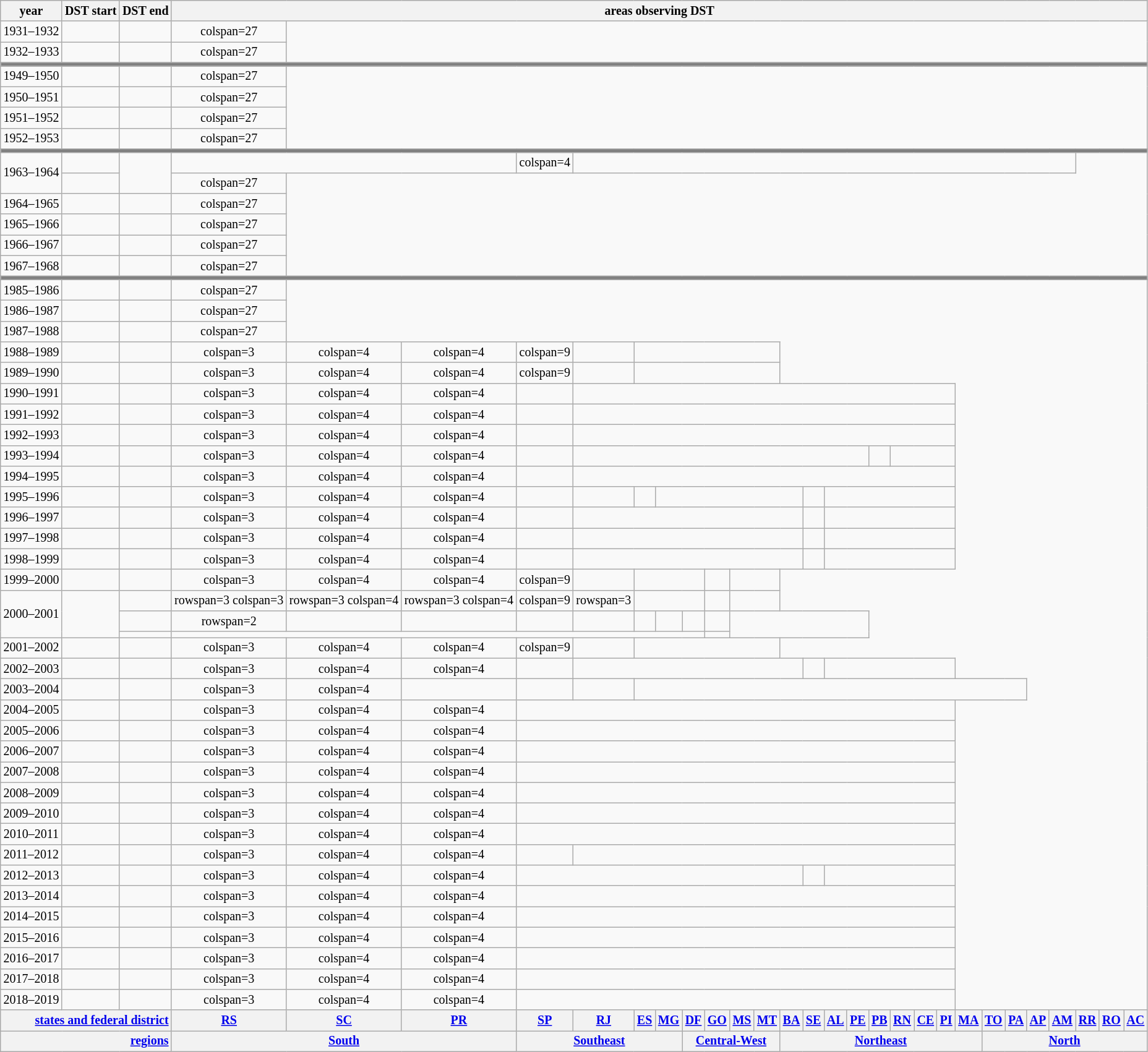<table class="wikitable sortable" style="font-size:smaller; text-align:center">
<tr>
<th>year</th>
<th>DST start</th>
<th>DST end</th>
<th class=unsortable colspan=27>areas observing DST</th>
</tr>
<tr>
<td>1931–1932</td>
<td></td>
<td></td>
<td>colspan=27 </td>
</tr>
<tr>
<td>1932–1933</td>
<td></td>
<td></td>
<td>colspan=27 </td>
</tr>
<tr>
<td colspan=30 style="font-size:50%; background:gray"></td>
</tr>
<tr>
<td>1949–1950</td>
<td></td>
<td></td>
<td>colspan=27 </td>
</tr>
<tr>
<td>1950–1951</td>
<td></td>
<td></td>
<td>colspan=27 </td>
</tr>
<tr>
<td>1951–1952</td>
<td></td>
<td></td>
<td>colspan=27 </td>
</tr>
<tr>
<td>1952–1953</td>
<td></td>
<td></td>
<td>colspan=27 </td>
</tr>
<tr>
<td colspan=30 style="font-size:50%; background:gray"></td>
</tr>
<tr>
<td rowspan=2>1963–1964</td>
<td></td>
<td rowspan=2></td>
<td colspan=3></td>
<td>colspan=4  </td>
<td colspan=20></td>
</tr>
<tr>
<td></td>
<td>colspan=27 </td>
</tr>
<tr>
<td>1964–1965</td>
<td></td>
<td></td>
<td>colspan=27 </td>
</tr>
<tr>
<td>1965–1966</td>
<td></td>
<td></td>
<td>colspan=27 </td>
</tr>
<tr>
<td>1966–1967</td>
<td></td>
<td></td>
<td>colspan=27 </td>
</tr>
<tr>
<td>1967–1968</td>
<td></td>
<td></td>
<td>colspan=27 </td>
</tr>
<tr>
<td colspan=30 style="font-size:50%; background:gray"></td>
</tr>
<tr>
<td>1985–1986</td>
<td></td>
<td></td>
<td>colspan=27 </td>
</tr>
<tr>
<td>1986–1987</td>
<td></td>
<td></td>
<td>colspan=27 </td>
</tr>
<tr>
<td>1987–1988</td>
<td></td>
<td></td>
<td>colspan=27 </td>
</tr>
<tr>
<td>1988–1989</td>
<td></td>
<td></td>
<td>colspan=3 </td>
<td>colspan=4 </td>
<td>colspan=4 </td>
<td>colspan=9 </td>
<td></td>
<td colspan=6></td>
</tr>
<tr>
<td>1989–1990</td>
<td></td>
<td></td>
<td>colspan=3 </td>
<td>colspan=4 </td>
<td>colspan=4 </td>
<td>colspan=9 </td>
<td></td>
<td colspan=6></td>
</tr>
<tr>
<td>1990–1991</td>
<td></td>
<td></td>
<td>colspan=3 </td>
<td>colspan=4 </td>
<td>colspan=4 </td>
<td></td>
<td colspan=15></td>
</tr>
<tr>
<td>1991–1992</td>
<td></td>
<td></td>
<td>colspan=3 </td>
<td>colspan=4 </td>
<td>colspan=4 </td>
<td></td>
<td colspan=15></td>
</tr>
<tr>
<td>1992–1993</td>
<td></td>
<td></td>
<td>colspan=3 </td>
<td>colspan=4 </td>
<td>colspan=4 </td>
<td></td>
<td colspan=15></td>
</tr>
<tr>
<td>1993–1994</td>
<td></td>
<td></td>
<td>colspan=3 </td>
<td>colspan=4 </td>
<td>colspan=4 </td>
<td></td>
<td colspan=11></td>
<td></td>
<td colspan=3></td>
</tr>
<tr>
<td>1994–1995</td>
<td></td>
<td></td>
<td>colspan=3 </td>
<td>colspan=4 </td>
<td>colspan=4 </td>
<td></td>
<td colspan=15></td>
</tr>
<tr>
<td>1995–1996</td>
<td></td>
<td></td>
<td>colspan=3 </td>
<td>colspan=4 </td>
<td>colspan=4 </td>
<td></td>
<td></td>
<td></td>
<td colspan=6></td>
<td></td>
<td colspan=6></td>
</tr>
<tr>
<td>1996–1997</td>
<td></td>
<td></td>
<td>colspan=3 </td>
<td>colspan=4 </td>
<td>colspan=4 </td>
<td></td>
<td colspan=8></td>
<td></td>
<td colspan=6></td>
</tr>
<tr>
<td>1997–1998</td>
<td></td>
<td></td>
<td>colspan=3 </td>
<td>colspan=4 </td>
<td>colspan=4 </td>
<td></td>
<td colspan=8></td>
<td></td>
<td colspan=6></td>
</tr>
<tr>
<td>1998–1999</td>
<td></td>
<td></td>
<td>colspan=3 </td>
<td>colspan=4 </td>
<td>colspan=4 </td>
<td></td>
<td colspan=8></td>
<td></td>
<td colspan=6></td>
</tr>
<tr>
<td>1999–2000</td>
<td></td>
<td></td>
<td>colspan=3 </td>
<td>colspan=4 </td>
<td>colspan=4 </td>
<td>colspan=9 </td>
<td></td>
<td colspan=3></td>
<td></td>
<td colspan=2></td>
</tr>
<tr>
<td rowspan=3>2000–2001</td>
<td rowspan=3></td>
<td></td>
<td>rowspan=3 colspan=3 </td>
<td>rowspan=3 colspan=4 </td>
<td>rowspan=3 colspan=4 </td>
<td>colspan=9 </td>
<td>rowspan=3 </td>
<td colspan=3></td>
<td></td>
<td colspan=2></td>
</tr>
<tr>
<td></td>
<td>rowspan=2 </td>
<td></td>
<td></td>
<td></td>
<td></td>
<td></td>
<td></td>
<td></td>
<td></td>
<td rowspan=2 colspan=6></td>
</tr>
<tr>
<td></td>
<td colspan=8></td>
</tr>
<tr>
<td>2001–2002</td>
<td></td>
<td></td>
<td>colspan=3 </td>
<td>colspan=4 </td>
<td>colspan=4 </td>
<td>colspan=9 </td>
<td></td>
<td colspan=6></td>
</tr>
<tr>
<td>2002–2003</td>
<td></td>
<td></td>
<td>colspan=3 </td>
<td>colspan=4 </td>
<td>colspan=4 </td>
<td></td>
<td colspan=8></td>
<td></td>
<td colspan=6></td>
</tr>
<tr>
<td>2003–2004</td>
<td></td>
<td></td>
<td>colspan=3 </td>
<td>colspan=4 </td>
<td></td>
<td></td>
<td></td>
<td colspan=17></td>
</tr>
<tr>
<td>2004–2005</td>
<td></td>
<td></td>
<td>colspan=3 </td>
<td>colspan=4 </td>
<td>colspan=4 </td>
<td colspan=16></td>
</tr>
<tr>
<td>2005–2006</td>
<td></td>
<td></td>
<td>colspan=3 </td>
<td>colspan=4 </td>
<td>colspan=4 </td>
<td colspan=16></td>
</tr>
<tr>
<td>2006–2007</td>
<td></td>
<td></td>
<td>colspan=3 </td>
<td>colspan=4 </td>
<td>colspan=4 </td>
<td colspan=16></td>
</tr>
<tr>
<td>2007–2008</td>
<td></td>
<td></td>
<td>colspan=3 </td>
<td>colspan=4 </td>
<td>colspan=4 </td>
<td colspan=16></td>
</tr>
<tr>
<td>2008–2009</td>
<td></td>
<td></td>
<td>colspan=3 </td>
<td>colspan=4 </td>
<td>colspan=4 </td>
<td colspan=16></td>
</tr>
<tr>
<td>2009–2010</td>
<td></td>
<td></td>
<td>colspan=3 </td>
<td>colspan=4 </td>
<td>colspan=4 </td>
<td colspan=16></td>
</tr>
<tr>
<td>2010–2011</td>
<td></td>
<td></td>
<td>colspan=3 </td>
<td>colspan=4 </td>
<td>colspan=4 </td>
<td colspan=16></td>
</tr>
<tr>
<td>2011–2012</td>
<td></td>
<td></td>
<td>colspan=3 </td>
<td>colspan=4 </td>
<td>colspan=4 </td>
<td></td>
<td colspan=15></td>
</tr>
<tr>
<td>2012–2013</td>
<td></td>
<td></td>
<td>colspan=3 </td>
<td>colspan=4 </td>
<td>colspan=4 </td>
<td colspan=9></td>
<td></td>
<td colspan=6></td>
</tr>
<tr>
<td>2013–2014</td>
<td></td>
<td></td>
<td>colspan=3 </td>
<td>colspan=4 </td>
<td>colspan=4 </td>
<td colspan=16></td>
</tr>
<tr>
<td>2014–2015</td>
<td></td>
<td></td>
<td>colspan=3 </td>
<td>colspan=4 </td>
<td>colspan=4 </td>
<td colspan=16></td>
</tr>
<tr>
<td>2015–2016</td>
<td></td>
<td></td>
<td>colspan=3 </td>
<td>colspan=4 </td>
<td>colspan=4 </td>
<td colspan=16></td>
</tr>
<tr>
<td>2016–2017</td>
<td></td>
<td></td>
<td>colspan=3 </td>
<td>colspan=4 </td>
<td>colspan=4 </td>
<td colspan=16></td>
</tr>
<tr>
<td>2017–2018</td>
<td></td>
<td></td>
<td>colspan=3 </td>
<td>colspan=4 </td>
<td>colspan=4 </td>
<td colspan=16></td>
</tr>
<tr>
<td>2018–2019</td>
<td></td>
<td></td>
<td>colspan=3 </td>
<td>colspan=4 </td>
<td>colspan=4 </td>
<td colspan=16></td>
</tr>
<tr>
<th colspan=3 style="text-align:right"><a href='#'>states and federal district</a></th>
<th><a href='#'>RS</a></th>
<th><a href='#'>SC</a></th>
<th><a href='#'>PR</a></th>
<th><a href='#'>SP</a></th>
<th><a href='#'>RJ</a></th>
<th><a href='#'>ES</a></th>
<th><a href='#'>MG</a></th>
<th><a href='#'>DF</a></th>
<th><a href='#'>GO</a></th>
<th><a href='#'>MS</a></th>
<th><a href='#'>MT</a></th>
<th><a href='#'>BA</a></th>
<th><a href='#'>SE</a></th>
<th><a href='#'>AL</a></th>
<th><a href='#'>PE</a></th>
<th><a href='#'>PB</a></th>
<th><a href='#'>RN</a></th>
<th><a href='#'>CE</a></th>
<th><a href='#'>PI</a></th>
<th><a href='#'>MA</a></th>
<th><a href='#'>TO</a></th>
<th><a href='#'>PA</a></th>
<th><a href='#'>AP</a></th>
<th><a href='#'>AM</a></th>
<th><a href='#'>RR</a></th>
<th><a href='#'>RO</a></th>
<th><a href='#'>AC</a></th>
</tr>
<tr>
<th colspan=3 style="text-align:right"><a href='#'>regions</a></th>
<th colspan=3><a href='#'>South</a></th>
<th colspan=4><a href='#'>Southeast</a></th>
<th colspan=4><a href='#'>Central-West</a></th>
<th colspan=9><a href='#'>Northeast</a></th>
<th colspan=7><a href='#'>North</a></th>
</tr>
</table>
